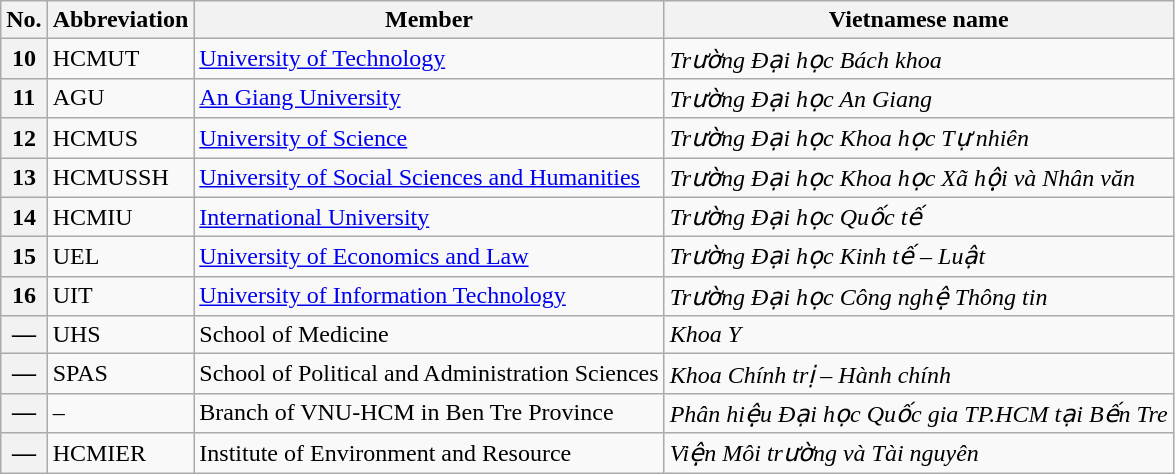<table class="wikitable sortable mw-collapsible">
<tr>
<th>No.</th>
<th>Abbreviation</th>
<th>Member</th>
<th>Vietnamese name</th>
</tr>
<tr>
<th>10</th>
<td>HCMUT</td>
<td><a href='#'>University of Technology</a></td>
<td><em>Trường Đại học Bách khoa</em></td>
</tr>
<tr>
<th>11</th>
<td>AGU</td>
<td><a href='#'>An Giang University</a></td>
<td><em>Trường Đại học An Giang</em></td>
</tr>
<tr>
<th>12</th>
<td>HCMUS</td>
<td><a href='#'>University of Science</a></td>
<td><em>Trường Đại học Khoa học Tự nhiên</em></td>
</tr>
<tr>
<th>13</th>
<td>HCMUSSH</td>
<td><a href='#'>University of Social Sciences and Humanities</a></td>
<td><em>Trường Đại học Khoa học Xã hội và Nhân văn</em></td>
</tr>
<tr>
<th>14</th>
<td>HCMIU</td>
<td><a href='#'>International University</a></td>
<td><em>Trường Đại học Quốc tế</em></td>
</tr>
<tr>
<th>15</th>
<td>UEL</td>
<td><a href='#'>University of Economics and Law</a></td>
<td><em>Trường Đại học Kinh tế – Luật</em></td>
</tr>
<tr>
<th>16</th>
<td>UIT</td>
<td><a href='#'>University of Information Technology</a></td>
<td><em>Trường Đại học Công nghệ Thông tin</em></td>
</tr>
<tr>
<th>—</th>
<td>UHS</td>
<td>School of Medicine</td>
<td><em>Khoa Y</em></td>
</tr>
<tr>
<th>—</th>
<td>SPAS</td>
<td>School of Political and Administration Sciences</td>
<td><em>Khoa Chính trị – Hành chính</em></td>
</tr>
<tr>
<th>—</th>
<td>–</td>
<td>Branch of VNU-HCM in Ben Tre Province</td>
<td><em>Phân hiệu Đại học Quốc gia TP.HCM tại Bến Tre</em></td>
</tr>
<tr>
<th>—</th>
<td>HCMIER</td>
<td>Institute of Environment and Resource</td>
<td><em>Viện Môi trường và Tài nguyên</em></td>
</tr>
</table>
